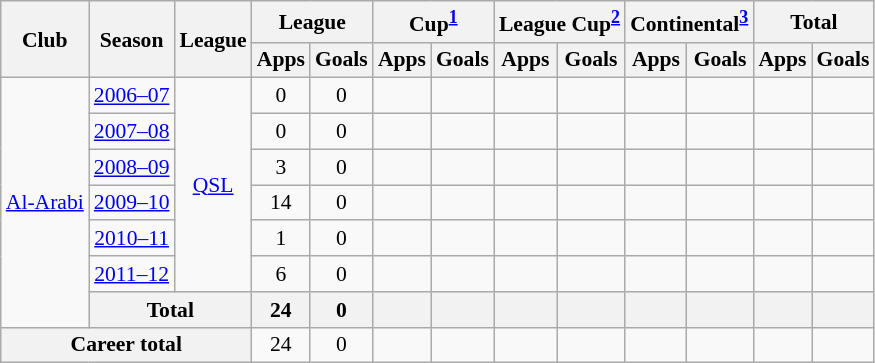<table class="wikitable" style="font-size:90%; text-align:center;">
<tr>
<th rowspan="2">Club</th>
<th rowspan="2">Season</th>
<th rowspan="2">League</th>
<th colspan="2">League</th>
<th colspan="2">Cup<sup><a href='#'>1</a></sup></th>
<th colspan="2">League Cup<sup><a href='#'>2</a></sup></th>
<th colspan="2">Continental<sup><a href='#'>3</a></sup></th>
<th colspan="2">Total</th>
</tr>
<tr>
<th>Apps</th>
<th>Goals</th>
<th>Apps</th>
<th>Goals</th>
<th>Apps</th>
<th>Goals</th>
<th>Apps</th>
<th>Goals</th>
<th>Apps</th>
<th>Goals</th>
</tr>
<tr>
<td rowspan="7"><a href='#'>Al-Arabi</a></td>
<td><a href='#'>2006–07</a></td>
<td rowspan="6" valign="center"><a href='#'>QSL</a></td>
<td>0</td>
<td>0</td>
<td></td>
<td></td>
<td></td>
<td></td>
<td></td>
<td></td>
<td></td>
<td></td>
</tr>
<tr>
<td><a href='#'>2007–08</a></td>
<td>0</td>
<td>0</td>
<td></td>
<td></td>
<td></td>
<td></td>
<td></td>
<td></td>
<td></td>
<td></td>
</tr>
<tr>
<td><a href='#'>2008–09</a></td>
<td>3</td>
<td>0</td>
<td></td>
<td></td>
<td></td>
<td></td>
<td></td>
<td></td>
<td></td>
<td></td>
</tr>
<tr>
<td><a href='#'>2009–10</a></td>
<td>14</td>
<td>0</td>
<td></td>
<td></td>
<td></td>
<td></td>
<td></td>
<td></td>
<td></td>
<td></td>
</tr>
<tr>
<td><a href='#'>2010–11</a></td>
<td>1</td>
<td>0</td>
<td></td>
<td></td>
<td></td>
<td></td>
<td></td>
<td></td>
<td></td>
<td></td>
</tr>
<tr>
<td><a href='#'>2011–12</a></td>
<td>6</td>
<td>0</td>
<td></td>
<td></td>
<td></td>
<td></td>
<td></td>
<td></td>
<td></td>
<td></td>
</tr>
<tr>
<th colspan="2">Total</th>
<th>24</th>
<th>0</th>
<th></th>
<th></th>
<th></th>
<th></th>
<th></th>
<th></th>
<th></th>
<th></th>
</tr>
<tr>
<th colspan="3">Career total</th>
<td>24</td>
<td>0</td>
<td></td>
<td></td>
<td></td>
<td></td>
<td></td>
<td></td>
<td></td>
<td></td>
</tr>
</table>
